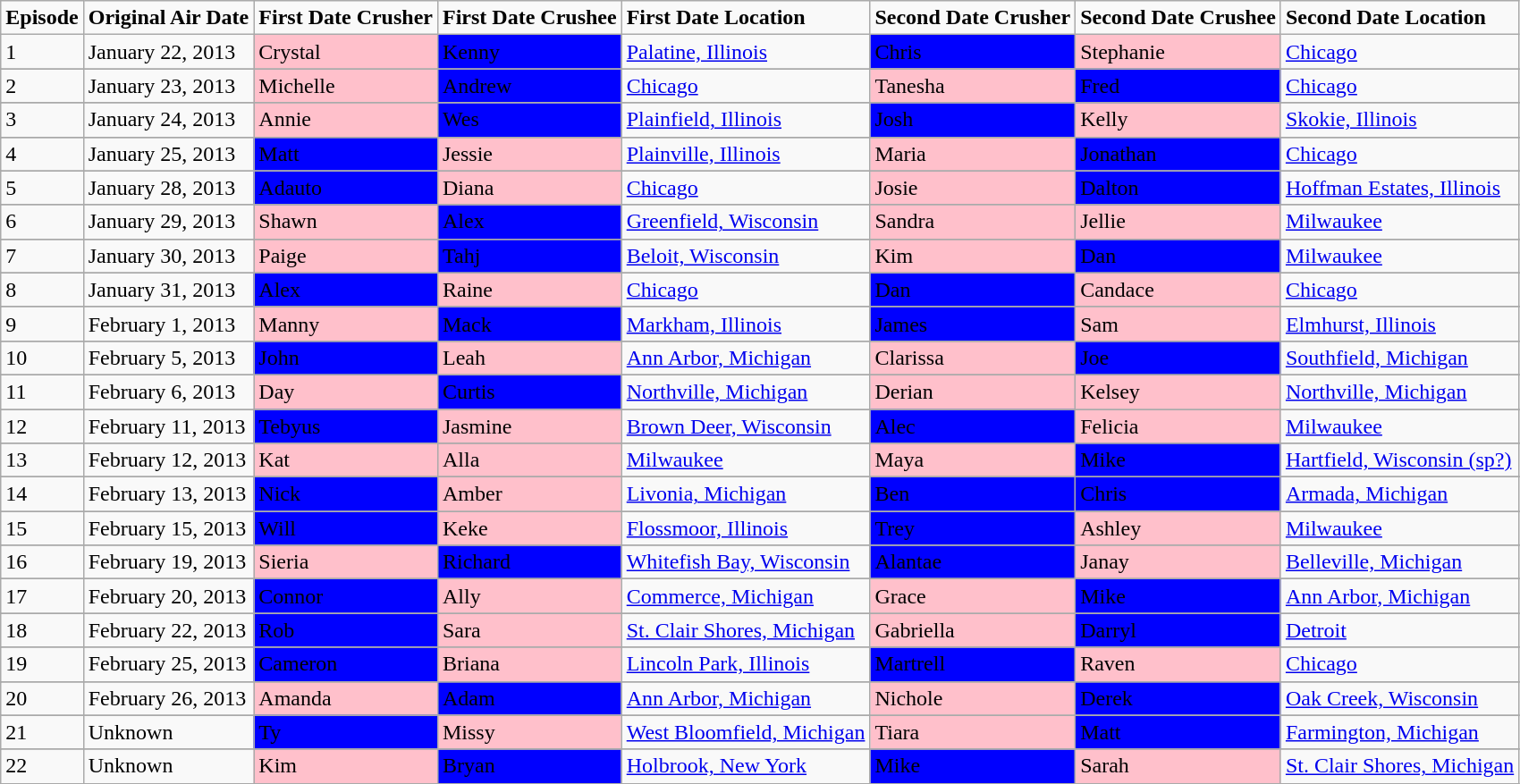<table class="wikitable">
<tr>
<td><strong>Episode</strong></td>
<td><strong>Original Air Date</strong> </td>
<td><strong>First Date Crusher</strong></td>
<td><strong>First Date Crushee</strong></td>
<td><strong>First Date Location</strong></td>
<td><strong>Second Date Crusher</strong></td>
<td><strong>Second Date Crushee</strong></td>
<td><strong>Second Date Location</strong></td>
</tr>
<tr>
<td>1</td>
<td>January 22, 2013</td>
<td bgcolor="pink">Crystal</td>
<td bgcolor="blue"><span>Kenny</span></td>
<td><a href='#'>Palatine, Illinois</a></td>
<td bgcolor="blue"><span>Chris</span></td>
<td bgcolor="pink">Stephanie</td>
<td><a href='#'>Chicago</a></td>
</tr>
<tr>
</tr>
<tr>
<td>2</td>
<td>January 23, 2013</td>
<td bgcolor="pink">Michelle</td>
<td bgcolor="blue"><span>Andrew</span></td>
<td><a href='#'>Chicago</a></td>
<td bgcolor="pink">Tanesha</td>
<td bgcolor="blue"><span>Fred</span></td>
<td><a href='#'>Chicago</a></td>
</tr>
<tr>
</tr>
<tr>
<td>3</td>
<td>January 24, 2013</td>
<td bgcolor="pink">Annie</td>
<td bgcolor="blue"><span>Wes</span></td>
<td><a href='#'>Plainfield, Illinois</a></td>
<td bgcolor="blue"><span>Josh</span></td>
<td bgcolor="pink">Kelly</td>
<td><a href='#'>Skokie, Illinois</a></td>
</tr>
<tr>
</tr>
<tr>
<td>4</td>
<td>January 25, 2013</td>
<td bgcolor="blue"><span>Matt</span></td>
<td bgcolor="pink">Jessie</td>
<td><a href='#'>Plainville, Illinois</a></td>
<td bgcolor="pink">Maria</td>
<td bgcolor="blue"><span>Jonathan</span></td>
<td><a href='#'>Chicago</a></td>
</tr>
<tr>
</tr>
<tr>
<td>5</td>
<td>January 28, 2013</td>
<td bgcolor="blue"><span>Adauto</span></td>
<td bgcolor="pink">Diana</td>
<td><a href='#'>Chicago</a></td>
<td bgcolor="pink">Josie</td>
<td bgcolor="blue"><span>Dalton</span></td>
<td><a href='#'>Hoffman Estates, Illinois</a></td>
</tr>
<tr>
</tr>
<tr>
<td>6</td>
<td>January 29, 2013</td>
<td bgcolor="pink">Shawn</td>
<td bgcolor="blue"><span>Alex</span></td>
<td><a href='#'>Greenfield, Wisconsin</a></td>
<td bgcolor="pink">Sandra</td>
<td bgcolor="pink">Jellie</td>
<td><a href='#'>Milwaukee</a></td>
</tr>
<tr>
</tr>
<tr>
<td>7</td>
<td>January 30, 2013</td>
<td bgcolor="pink"><span>Paige</span></td>
<td bgcolor="blue"><span>Tahj</span></td>
<td><a href='#'>Beloit, Wisconsin</a></td>
<td bgcolor="pink"><span>Kim</span></td>
<td bgcolor="blue"><span>Dan</span></td>
<td><a href='#'>Milwaukee</a></td>
</tr>
<tr>
</tr>
<tr>
<td>8</td>
<td>January 31, 2013</td>
<td bgcolor="blue"><span>Alex</span></td>
<td bgcolor="pink">Raine</td>
<td><a href='#'>Chicago</a></td>
<td bgcolor="blue"><span>Dan</span></td>
<td bgcolor="pink">Candace</td>
<td><a href='#'>Chicago</a></td>
</tr>
<tr>
</tr>
<tr>
<td>9</td>
<td>February 1, 2013</td>
<td bgcolor="pink"><span>Manny</span></td>
<td bgcolor="blue"><span>Mack</span></td>
<td><a href='#'>Markham, Illinois</a></td>
<td bgcolor="blue"><span>James</span></td>
<td bgcolor="pink">Sam</td>
<td><a href='#'>Elmhurst, Illinois</a></td>
</tr>
<tr>
</tr>
<tr>
<td>10</td>
<td>February 5, 2013</td>
<td bgcolor="blue"><span>John</span></td>
<td bgcolor="pink">Leah</td>
<td><a href='#'>Ann Arbor, Michigan</a></td>
<td bgcolor="pink"><span>Clarissa</span></td>
<td bgcolor="blue"><span>Joe</span></td>
<td><a href='#'>Southfield, Michigan</a></td>
</tr>
<tr>
</tr>
<tr>
<td>11</td>
<td>February 6, 2013</td>
<td bgcolor="pink"><span>Day</span></td>
<td bgcolor="blue"><span>Curtis</span></td>
<td><a href='#'>Northville, Michigan</a></td>
<td bgcolor="pink"><span>Derian</span></td>
<td bgcolor="pink"><span>Kelsey</span></td>
<td><a href='#'>Northville, Michigan</a></td>
</tr>
<tr>
</tr>
<tr>
<td>12</td>
<td>February 11, 2013</td>
<td bgcolor="blue"><span>Tebyus</span></td>
<td bgcolor="pink">Jasmine</td>
<td><a href='#'>Brown Deer, Wisconsin</a></td>
<td bgcolor="blue"><span>Alec</span></td>
<td bgcolor="pink">Felicia</td>
<td><a href='#'>Milwaukee</a></td>
</tr>
<tr>
</tr>
<tr>
<td>13</td>
<td>February 12, 2013</td>
<td bgcolor="pink">Kat</td>
<td bgcolor="pink">Alla</td>
<td><a href='#'>Milwaukee</a></td>
<td bgcolor="pink">Maya</td>
<td bgcolor="blue"><span>Mike</span></td>
<td><a href='#'>Hartfield, Wisconsin (sp?)</a></td>
</tr>
<tr>
</tr>
<tr>
<td>14</td>
<td>February 13, 2013</td>
<td bgcolor="blue"><span>Nick</span></td>
<td bgcolor="pink">Amber</td>
<td><a href='#'>Livonia, Michigan</a></td>
<td bgcolor="blue"><span>Ben</span></td>
<td bgcolor="blue"><span>Chris</span></td>
<td><a href='#'>Armada, Michigan</a></td>
</tr>
<tr>
</tr>
<tr>
<td>15</td>
<td>February 15, 2013</td>
<td bgcolor="blue"><span>Will</span></td>
<td bgcolor="pink">Keke</td>
<td><a href='#'>Flossmoor, Illinois</a></td>
<td bgcolor="blue"><span>Trey</span></td>
<td bgcolor="pink">Ashley</td>
<td><a href='#'>Milwaukee</a></td>
</tr>
<tr>
</tr>
<tr>
<td>16</td>
<td>February 19, 2013</td>
<td bgcolor="pink">Sieria</td>
<td bgcolor="blue"><span>Richard</span></td>
<td><a href='#'>Whitefish Bay, Wisconsin</a></td>
<td bgcolor="blue"><span>Alantae</span></td>
<td bgcolor="pink">Janay</td>
<td><a href='#'>Belleville, Michigan</a></td>
</tr>
<tr>
</tr>
<tr>
<td>17</td>
<td>February 20, 2013</td>
<td bgcolor="blue"><span>Connor</span></td>
<td bgcolor="pink">Ally</td>
<td><a href='#'>Commerce, Michigan</a></td>
<td bgcolor="pink">Grace</td>
<td bgcolor="blue"><span>Mike</span></td>
<td><a href='#'>Ann Arbor, Michigan</a></td>
</tr>
<tr>
</tr>
<tr>
<td>18</td>
<td>February 22, 2013</td>
<td bgcolor="blue"><span>Rob</span></td>
<td bgcolor="pink">Sara</td>
<td><a href='#'>St. Clair Shores, Michigan</a></td>
<td bgcolor="pink">Gabriella</td>
<td bgcolor="blue"><span>Darryl</span></td>
<td><a href='#'>Detroit</a></td>
</tr>
<tr>
</tr>
<tr>
<td>19</td>
<td>February 25, 2013</td>
<td bgcolor="blue"><span>Cameron</span></td>
<td bgcolor="pink">Briana</td>
<td><a href='#'>Lincoln Park, Illinois</a></td>
<td bgcolor="blue"><span>Martrell</span></td>
<td bgcolor="pink">Raven</td>
<td><a href='#'>Chicago</a></td>
</tr>
<tr>
</tr>
<tr>
<td>20</td>
<td>February 26, 2013</td>
<td bgcolor="pink">Amanda</td>
<td bgcolor="blue"><span>Adam</span></td>
<td><a href='#'>Ann Arbor, Michigan</a></td>
<td bgcolor="pink">Nichole</td>
<td bgcolor="blue"><span>Derek</span></td>
<td><a href='#'>Oak Creek, Wisconsin</a></td>
</tr>
<tr>
</tr>
<tr>
<td>21</td>
<td>Unknown</td>
<td bgcolor="blue"><span>Ty</span></td>
<td bgcolor="pink">Missy</td>
<td><a href='#'>West Bloomfield, Michigan</a></td>
<td bgcolor="pink">Tiara</td>
<td bgcolor="blue"><span>Matt</span></td>
<td><a href='#'>Farmington, Michigan</a></td>
</tr>
<tr>
</tr>
<tr>
<td>22</td>
<td>Unknown</td>
<td bgcolor="pink">Kim</td>
<td bgcolor="blue"><span>Bryan</span></td>
<td><a href='#'>Holbrook, New York</a></td>
<td bgcolor="blue"><span>Mike</span></td>
<td bgcolor="pink">Sarah</td>
<td><a href='#'>St. Clair Shores, Michigan</a></td>
</tr>
<tr>
</tr>
</table>
